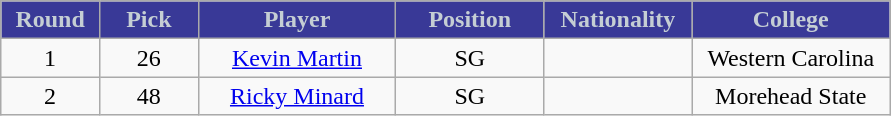<table class="wikitable sortable sortable">
<tr>
<th style="background:#393997; color:#c5ced4" width="10%">Round</th>
<th style="background:#393997; color:#c5ced4" width="10%">Pick</th>
<th style="background:#393997; color:#c5ced4" width="20%">Player</th>
<th style="background:#393997; color:#c5ced4" width="15%">Position</th>
<th style="background:#393997; color:#c5ced4" width="15%">Nationality</th>
<th style="background:#393997; color:#c5ced4" width="20%">College</th>
</tr>
<tr style="text-align: center">
<td>1</td>
<td>26</td>
<td><a href='#'>Kevin Martin</a></td>
<td>SG</td>
<td></td>
<td>Western Carolina</td>
</tr>
<tr style="text-align: center">
<td>2</td>
<td>48</td>
<td><a href='#'>Ricky Minard</a></td>
<td>SG</td>
<td></td>
<td>Morehead State</td>
</tr>
</table>
